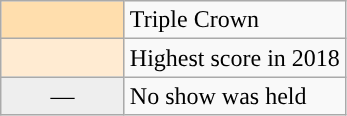<table class="wikitable">
<tr>
<td width="75px" style="font-weight: bold; background: navajowhite;" align="center"></td>
<td>Triple Crown</td>
</tr>
<tr>
<td width="75px" style='background: #ffebd2;" align="center"'></td>
<td>Highest score in 2018</td>
</tr>
<tr>
<td width="75px" style="background:#eee;" align="center">—</td>
<td>No show was held</td>
</tr>
</table>
